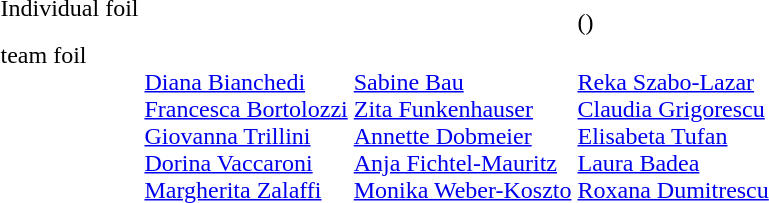<table>
<tr>
<td>Individual foil<br></td>
<td></td>
<td></td>
<td><br>()</td>
</tr>
<tr valign="top">
<td>team foil<br></td>
<td><br><a href='#'>Diana Bianchedi</a><br><a href='#'>Francesca Bortolozzi</a><br><a href='#'>Giovanna Trillini</a><br><a href='#'>Dorina Vaccaroni</a><br><a href='#'>Margherita Zalaffi</a></td>
<td><br><a href='#'>Sabine Bau</a><br><a href='#'>Zita Funkenhauser</a><br><a href='#'>Annette Dobmeier</a><br><a href='#'>Anja Fichtel-Mauritz</a><br><a href='#'>Monika Weber-Koszto</a></td>
<td><br><a href='#'>Reka Szabo-Lazar</a><br><a href='#'>Claudia Grigorescu</a><br><a href='#'>Elisabeta Tufan</a><br><a href='#'>Laura Badea</a><br><a href='#'>Roxana Dumitrescu</a></td>
</tr>
</table>
